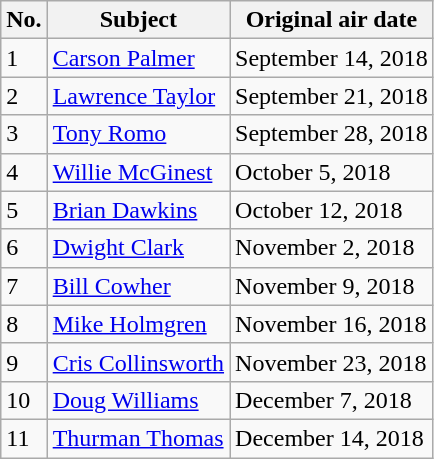<table class=wikitable>
<tr>
<th>No.</th>
<th>Subject</th>
<th>Original air date</th>
</tr>
<tr>
<td>1</td>
<td><a href='#'>Carson Palmer</a></td>
<td>September 14, 2018</td>
</tr>
<tr>
<td>2</td>
<td><a href='#'>Lawrence Taylor</a></td>
<td>September 21, 2018</td>
</tr>
<tr>
<td>3</td>
<td><a href='#'>Tony Romo</a></td>
<td>September 28, 2018</td>
</tr>
<tr>
<td>4</td>
<td><a href='#'>Willie McGinest</a></td>
<td>October 5, 2018</td>
</tr>
<tr>
<td>5</td>
<td><a href='#'>Brian Dawkins</a></td>
<td>October 12, 2018</td>
</tr>
<tr>
<td>6</td>
<td><a href='#'>Dwight Clark</a></td>
<td>November 2, 2018</td>
</tr>
<tr>
<td>7</td>
<td><a href='#'>Bill Cowher</a></td>
<td>November 9, 2018</td>
</tr>
<tr>
<td>8</td>
<td><a href='#'>Mike Holmgren</a></td>
<td>November 16, 2018</td>
</tr>
<tr>
<td>9</td>
<td><a href='#'>Cris Collinsworth</a></td>
<td>November 23, 2018</td>
</tr>
<tr>
<td>10</td>
<td><a href='#'>Doug Williams</a></td>
<td>December 7, 2018</td>
</tr>
<tr>
<td>11</td>
<td><a href='#'>Thurman Thomas</a></td>
<td>December 14, 2018</td>
</tr>
</table>
